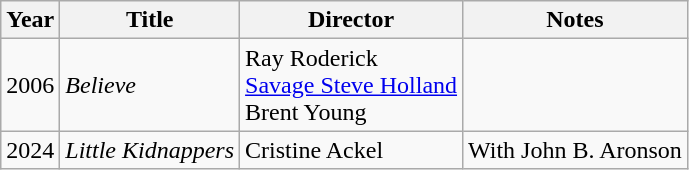<table class="wikitable">
<tr>
<th>Year</th>
<th>Title</th>
<th>Director</th>
<th>Notes</th>
</tr>
<tr>
<td>2006</td>
<td><em>Believe</em></td>
<td>Ray Roderick<br><a href='#'>Savage Steve Holland</a><br>Brent Young</td>
<td></td>
</tr>
<tr>
<td>2024</td>
<td><em>Little Kidnappers</em></td>
<td>Cristine Ackel</td>
<td>With John B. Aronson</td>
</tr>
</table>
